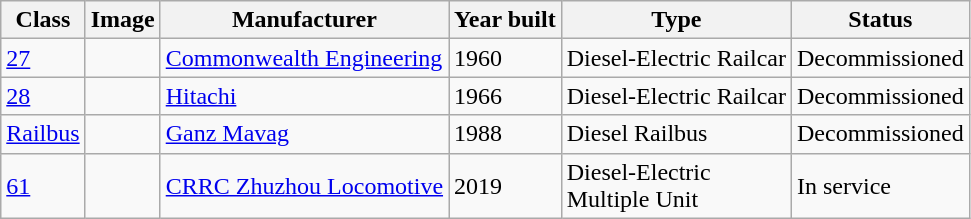<table class="wikitable">
<tr>
<th>Class</th>
<th>Image</th>
<th>Manufacturer</th>
<th>Year built</th>
<th>Type</th>
<th>Status</th>
</tr>
<tr>
<td><a href='#'>27</a></td>
<td></td>
<td> <a href='#'>Commonwealth Engineering</a></td>
<td>1960</td>
<td>Diesel-Electric Railcar</td>
<td>Decommissioned</td>
</tr>
<tr>
<td><a href='#'>28</a></td>
<td></td>
<td> <a href='#'>Hitachi</a></td>
<td>1966</td>
<td>Diesel-Electric Railcar</td>
<td>Decommissioned</td>
</tr>
<tr>
<td><a href='#'>Railbus</a></td>
<td></td>
<td> <a href='#'>Ganz Mavag</a></td>
<td>1988</td>
<td>Diesel Railbus</td>
<td>Decommissioned</td>
</tr>
<tr>
<td><a href='#'>61</a></td>
<td></td>
<td> <a href='#'>CRRC Zhuzhou Locomotive</a></td>
<td>2019</td>
<td>Diesel-Electric<br>Multiple Unit</td>
<td>In service</td>
</tr>
</table>
